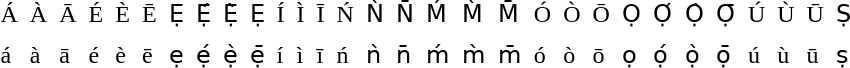<table cellpadding="3">
<tr>
<td>Á</td>
<td>À</td>
<td>Ā</td>
<td>É</td>
<td>È</td>
<td>Ē</td>
<td>Ẹ</td>
<td>Ẹ́</td>
<td>Ẹ̀</td>
<td>Ẹ̄</td>
<td>Í</td>
<td>Ì</td>
<td>Ī</td>
<td>Ń</td>
<td>Ǹ</td>
<td>N̄</td>
<td>Ḿ</td>
<td>M̀</td>
<td>M̄</td>
<td>Ó</td>
<td>Ò</td>
<td>Ō</td>
<td>Ọ</td>
<td>Ọ́</td>
<td>Ọ̀</td>
<td>Ọ̄</td>
<td>Ú</td>
<td>Ù</td>
<td>Ū</td>
<td>Ṣ</td>
</tr>
<tr>
<td>á</td>
<td>à</td>
<td>ā</td>
<td>é</td>
<td>è</td>
<td>ē</td>
<td>ẹ</td>
<td>ẹ́</td>
<td>ẹ̀</td>
<td>ẹ̄</td>
<td>í</td>
<td>ì</td>
<td>ī</td>
<td>ń</td>
<td>ǹ</td>
<td>n̄</td>
<td>ḿ</td>
<td>m̀</td>
<td>m̄</td>
<td>ó</td>
<td>ò</td>
<td>ō</td>
<td>ọ</td>
<td>ọ́</td>
<td>ọ̀</td>
<td>ọ̄</td>
<td>ú</td>
<td>ù</td>
<td>ū</td>
<td>ṣ</td>
</tr>
</table>
